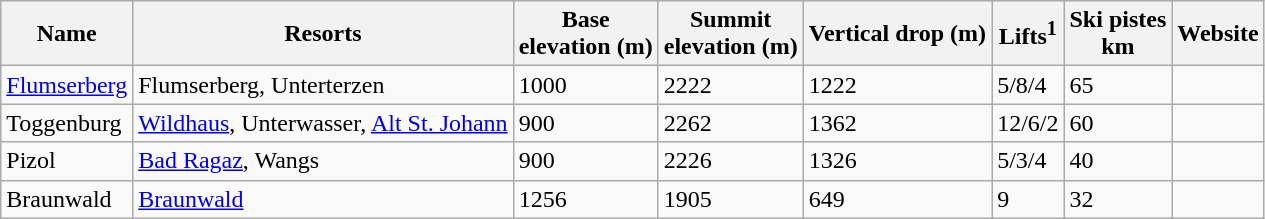<table class="wikitable sortable">
<tr>
<th bgcolor=ececec>Name</th>
<th bgcolor=ececec>Resorts</th>
<th bgcolor=ececec>Base<br>elevation (m)</th>
<th bgcolor=ececec>Summit<br>elevation (m)</th>
<th>Vertical drop (m)</th>
<th bgcolor="ececec">Lifts<sup>1</sup></th>
<th bgcolor=ececec>Ski pistes <br> km</th>
<th bgcolor=ececec>Website</th>
</tr>
<tr>
<td><a href='#'>Flumserberg</a></td>
<td>Flumserberg, Unterterzen</td>
<td>1000</td>
<td>2222</td>
<td>1222</td>
<td>5/8/4</td>
<td>65</td>
<td></td>
</tr>
<tr>
<td>Toggenburg</td>
<td><a href='#'>Wildhaus</a>, Unterwasser, <a href='#'>Alt St. Johann</a></td>
<td>900</td>
<td>2262</td>
<td>1362</td>
<td>12/6/2</td>
<td>60</td>
<td></td>
</tr>
<tr>
<td>Pizol</td>
<td><a href='#'>Bad Ragaz</a>, Wangs</td>
<td>900</td>
<td>2226</td>
<td>1326</td>
<td>5/3/4</td>
<td>40</td>
<td></td>
</tr>
<tr>
<td>Braunwald</td>
<td><a href='#'>Braunwald</a></td>
<td>1256</td>
<td>1905</td>
<td>649</td>
<td>9</td>
<td>32</td>
<td></td>
</tr>
</table>
